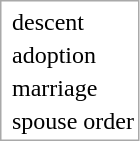<table style="border-spacing: 2px; border: 1px solid darkgray;">
<tr>
</tr>
<tr>
<td></td>
<td>descent</td>
</tr>
<tr>
<td></td>
<td>adoption</td>
</tr>
<tr>
<td></td>
<td>marriage</td>
</tr>
<tr>
<td></td>
<td>spouse order</td>
</tr>
</table>
